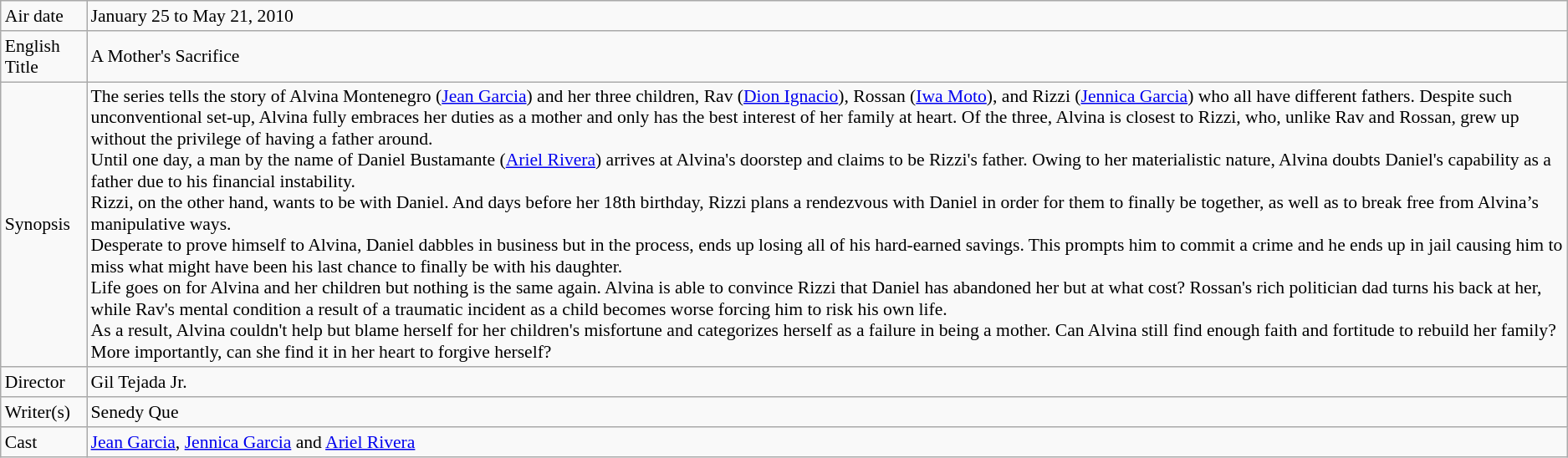<table class="wikitable" style="font-size:90%;">
<tr>
<td>Air date</td>
<td>January 25 to May 21, 2010</td>
</tr>
<tr>
<td>English Title</td>
<td>A Mother's Sacrifice</td>
</tr>
<tr>
<td>Synopsis</td>
<td>The series tells the story of Alvina Montenegro (<a href='#'>Jean Garcia</a>) and her three children, Rav (<a href='#'>Dion Ignacio</a>), Rossan (<a href='#'>Iwa Moto</a>), and Rizzi (<a href='#'>Jennica Garcia</a>) who all have different fathers. Despite such unconventional set-up, Alvina fully embraces her duties as a mother and only has the best interest of her family at heart. Of the three, Alvina is closest to Rizzi, who, unlike Rav and Rossan, grew up without the privilege of having a father around.<br>Until one day, a man by the name of Daniel Bustamante (<a href='#'>Ariel Rivera</a>) arrives at Alvina's doorstep and claims to be Rizzi's father. Owing to her materialistic nature, Alvina doubts Daniel's capability as a father due to his financial instability.<br>Rizzi, on the other hand, wants to be with Daniel. And days before her 18th birthday, Rizzi plans a rendezvous with Daniel in order for them to finally be together, as well as to break free from Alvina’s manipulative ways.<br>Desperate to prove himself to Alvina, Daniel dabbles in business but in the process, ends up losing all of his hard-earned savings. This prompts him to commit a crime and he ends up in jail causing him to miss what might have been his last chance to finally be with his daughter.<br>Life goes on for Alvina and her children but nothing is the same again. Alvina is able to convince Rizzi that Daniel has abandoned her but at what cost? Rossan's rich politician dad turns his back at her, while Rav's mental condition a result of a traumatic incident as a child  becomes worse forcing him to risk his own life.<br>As a result, Alvina couldn't help but blame herself for her children's misfortune and categorizes herself as a failure in being a mother. Can Alvina still find enough faith and fortitude to rebuild her family? More importantly, can she find it in her heart to forgive herself?</td>
</tr>
<tr>
<td>Director</td>
<td>Gil Tejada Jr.</td>
</tr>
<tr>
<td>Writer(s)</td>
<td>Senedy Que</td>
</tr>
<tr>
<td>Cast</td>
<td><a href='#'>Jean Garcia</a>, <a href='#'>Jennica Garcia</a> and <a href='#'>Ariel Rivera</a></td>
</tr>
</table>
